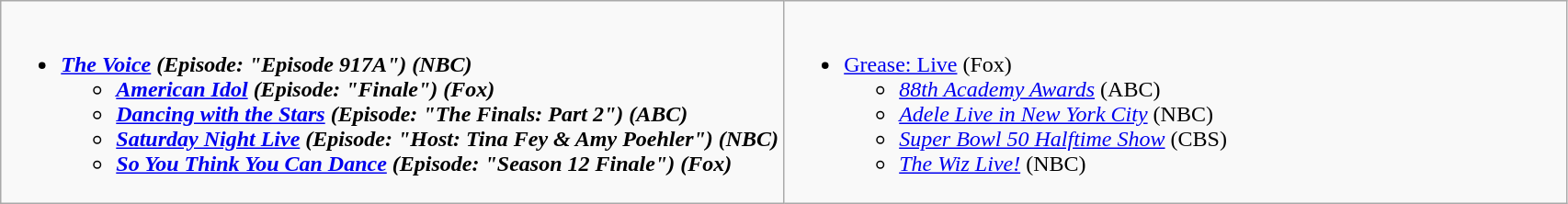<table class="wikitable">
<tr>
<td style="vertical-align:top;" width="50%"><br><ul><li><strong><em><a href='#'>The Voice</a><em> (Episode: "Episode 917A") (NBC)<strong><ul><li></em><a href='#'>American Idol</a><em> (Episode: "Finale") (Fox)</li><li></em><a href='#'>Dancing with the Stars</a><em> (Episode: "The Finals: Part 2") (ABC)</li><li></em><a href='#'>Saturday Night Live</a><em> (Episode: "Host: Tina Fey & Amy Poehler") (NBC)</li><li></em><a href='#'>So You Think You Can Dance</a><em> (Episode: "Season 12 Finale") (Fox)</li></ul></li></ul></td>
<td style="vertical-align:top;" width="50%"><br><ul><li></em></strong><a href='#'>Grease: Live</a></em> (Fox)</strong><ul><li><em><a href='#'>88th Academy Awards</a></em> (ABC)</li><li><em><a href='#'>Adele Live in New York City</a></em> (NBC)</li><li><em><a href='#'>Super Bowl 50 Halftime Show</a></em> (CBS)</li><li><em><a href='#'>The Wiz Live!</a></em> (NBC)</li></ul></li></ul></td>
</tr>
</table>
